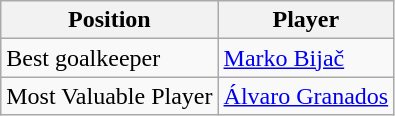<table class="wikitable">
<tr>
<th>Position</th>
<th>Player</th>
</tr>
<tr>
<td>Best goalkeeper</td>
<td> <a href='#'>Marko Bijač</a></td>
</tr>
<tr>
<td>Most Valuable Player</td>
<td> <a href='#'>Álvaro Granados</a></td>
</tr>
</table>
